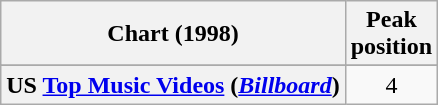<table class="wikitable plainrowheaders" style="text-align:center">
<tr>
<th scope="col">Chart (1998)</th>
<th scope="col">Peak<br>position</th>
</tr>
<tr>
</tr>
<tr>
<th scope="row">US <a href='#'>Top Music Videos</a> (<em><a href='#'>Billboard</a></em>)</th>
<td>4</td>
</tr>
</table>
